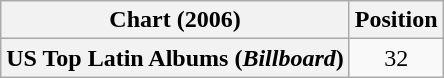<table class="wikitable plainrowheaders" style="text-align:center">
<tr>
<th scope="col">Chart (2006)</th>
<th scope="col">Position</th>
</tr>
<tr>
<th scope="row">US Top Latin Albums (<em>Billboard</em>)</th>
<td>32</td>
</tr>
</table>
